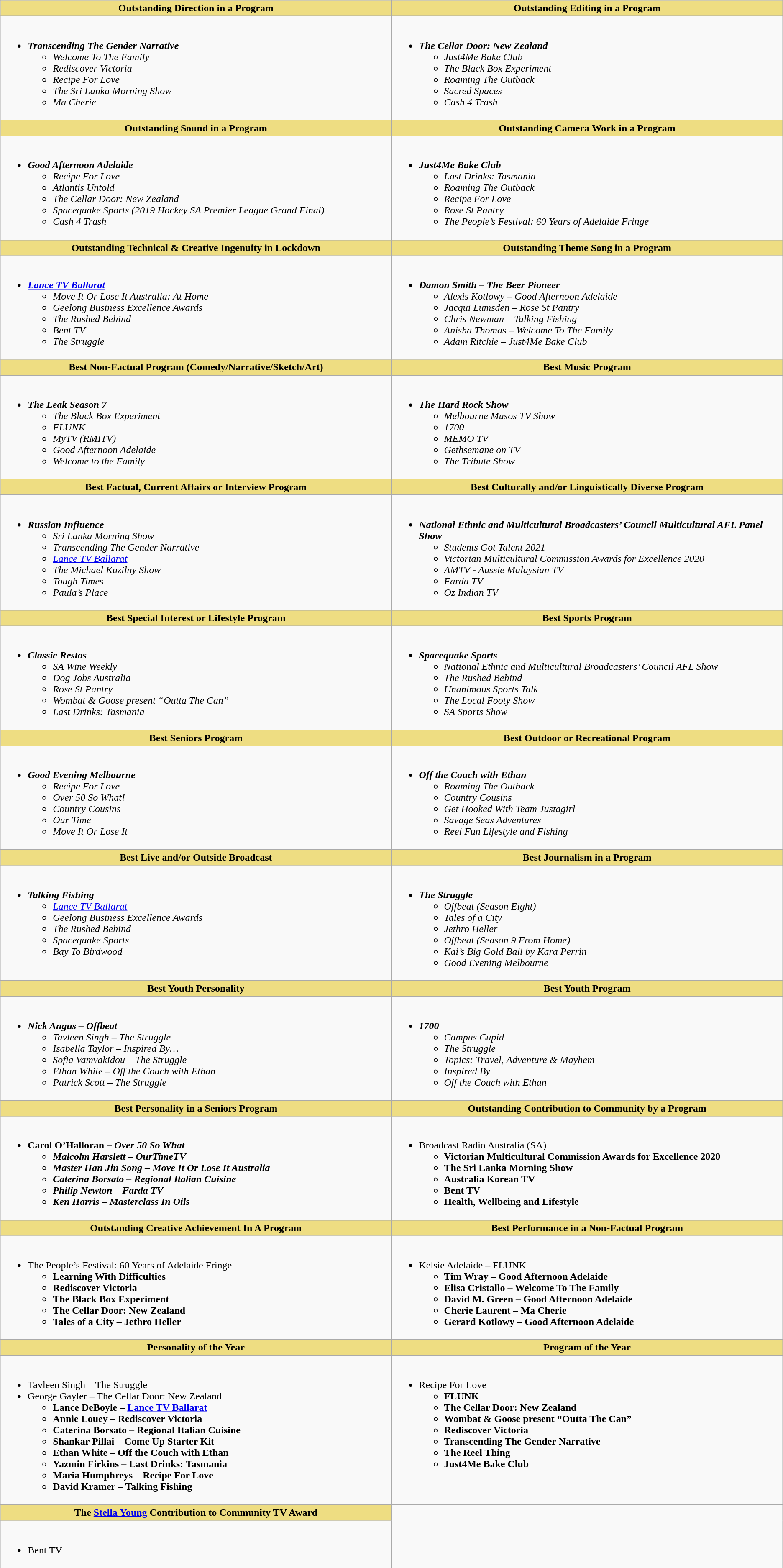<table class=wikitable>
<tr>
<th style="width:50%; background:#EEDD82;">Outstanding Direction in a Program</th>
<th style="width:50%; background:#EEDD82;">Outstanding Editing in a Program</th>
</tr>
<tr>
<td valign="top"><br><ul><li><strong><em>Transcending The Gender Narrative</em></strong><ul><li><em>Welcome To The Family</em></li><li><em>Rediscover Victoria</em></li><li><em>Recipe For Love</em></li><li><em>The Sri Lanka Morning Show</em></li><li><em>Ma Cherie</em></li></ul></li></ul></td>
<td valign="top"><br><ul><li><strong><em>The Cellar Door: New Zealand</em></strong><ul><li><em>Just4Me Bake Club</em></li><li><em>The Black Box Experiment</em></li><li><em>Roaming The Outback</em></li><li><em>Sacred Spaces</em></li><li><em>Cash 4 Trash</em></li></ul></li></ul></td>
</tr>
<tr>
<th style="width:50%; background:#EEDD82;">Outstanding Sound in a Program</th>
<th style="width:50%; background:#EEDD82;">Outstanding Camera Work in a Program</th>
</tr>
<tr>
<td valign="top"><br><ul><li><strong><em>Good Afternoon Adelaide</em></strong><ul><li><em>Recipe For Love</em></li><li><em>Atlantis Untold</em></li><li><em>The Cellar Door: New Zealand</em></li><li><em>Spacequake Sports (2019 Hockey SA Premier League Grand Final)</em></li><li><em>Cash 4 Trash</em></li></ul></li></ul></td>
<td valign="top"><br><ul><li><strong><em>Just4Me Bake Club</em></strong><ul><li><em>Last Drinks: Tasmania</em></li><li><em>Roaming The Outback</em></li><li><em>Recipe For Love</em></li><li><em>Rose St Pantry</em></li><li><em>The People’s Festival: 60 Years of Adelaide Fringe</em></li></ul></li></ul></td>
</tr>
<tr>
<th style="width:50%; background:#EEDD82;">Outstanding Technical & Creative Ingenuity in Lockdown</th>
<th style="width:50%; background:#EEDD82;">Outstanding Theme Song in a Program</th>
</tr>
<tr>
<td valign="top"><br><ul><li><strong><em><a href='#'>Lance TV Ballarat</a></em></strong><ul><li><em>Move It Or Lose It Australia: At Home</em></li><li><em>Geelong Business Excellence Awards</em></li><li><em>The Rushed Behind</em></li><li><em>Bent TV</em></li><li><em>The Struggle</em></li></ul></li></ul></td>
<td valign="top"><br><ul><li><strong><em>Damon Smith – The Beer Pioneer</em></strong><ul><li><em>Alexis Kotlowy – Good Afternoon Adelaide</em></li><li><em>Jacqui Lumsden – Rose St Pantry</em></li><li><em>Chris Newman – Talking Fishing</em></li><li><em>Anisha Thomas – Welcome To The Family</em></li><li><em>Adam Ritchie – Just4Me Bake Club</em></li></ul></li></ul></td>
</tr>
<tr>
<th style="width:50%; background:#EEDD82;">Best Non-Factual Program (Comedy/Narrative/Sketch/Art)</th>
<th style="width:50%; background:#EEDD82;">Best Music Program</th>
</tr>
<tr>
<td valign="top"><br><ul><li><strong><em>The Leak Season 7</em></strong><ul><li><em>The Black Box Experiment</em></li><li><em>FLUNK</em></li><li><em>MyTV (RMITV)</em></li><li><em>Good Afternoon Adelaide</em></li><li><em>Welcome to the Family</em></li></ul></li></ul></td>
<td valign="top"><br><ul><li><strong><em>The Hard Rock Show</em></strong><ul><li><em>Melbourne Musos TV Show</em></li><li><em>1700</em></li><li><em>MEMO TV</em></li><li><em>Gethsemane on TV</em></li><li><em>The Tribute Show</em></li></ul></li></ul></td>
</tr>
<tr>
<th style="width:50%; background:#EEDD82;">Best Factual, Current Affairs or Interview Program</th>
<th style="width:50%; background:#EEDD82;">Best Culturally and/or Linguistically Diverse Program</th>
</tr>
<tr>
<td valign="top"><br><ul><li><strong><em>Russian Influence</em></strong><ul><li><em>Sri Lanka Morning Show</em></li><li><em>Transcending The Gender Narrative</em></li><li><em><a href='#'>Lance TV Ballarat</a></em></li><li><em>The Michael Kuzilny Show</em></li><li><em>Tough Times</em></li><li><em>Paula’s Place</em></li></ul></li></ul></td>
<td valign="top"><br><ul><li><strong><em>National Ethnic and Multicultural Broadcasters’ Council Multicultural AFL Panel Show</em></strong><ul><li><em>Students Got Talent 2021</em></li><li><em>Victorian Multicultural Commission Awards for Excellence 2020</em></li><li><em>AMTV - Aussie Malaysian TV</em></li><li><em>Farda TV</em></li><li><em>Oz Indian TV</em></li></ul></li></ul></td>
</tr>
<tr>
<th style="width:50%; background:#EEDD82;">Best Special Interest or Lifestyle Program</th>
<th style="width:50%; background:#EEDD82;">Best Sports Program</th>
</tr>
<tr>
<td valign="top"><br><ul><li><strong><em>Classic Restos</em></strong><ul><li><em>SA Wine Weekly</em></li><li><em>Dog Jobs Australia</em></li><li><em>Rose St Pantry</em></li><li><em>Wombat & Goose present “Outta The Can”</em></li><li><em>Last Drinks: Tasmania</em></li></ul></li></ul></td>
<td valign="top"><br><ul><li><strong><em>Spacequake Sports</em></strong><ul><li><em>National Ethnic and Multicultural Broadcasters’ Council AFL Show </em></li><li><em>The Rushed Behind</em></li><li><em>Unanimous Sports Talk</em></li><li><em>The Local Footy Show</em></li><li><em>SA Sports Show</em></li></ul></li></ul></td>
</tr>
<tr>
<th style="width:50%; background:#EEDD82;">Best Seniors Program</th>
<th style="width:50%; background:#EEDD82;">Best Outdoor or Recreational Program</th>
</tr>
<tr>
<td valign="top"><br><ul><li><strong><em>Good Evening Melbourne</em></strong><ul><li><em>Recipe For Love</em></li><li><em>Over 50 So What!</em></li><li><em>Country Cousins</em></li><li><em>Our Time</em></li><li><em>Move It Or Lose It</em></li></ul></li></ul></td>
<td valign="top"><br><ul><li><strong><em>Off the Couch with Ethan</em></strong><ul><li><em>Roaming The Outback</em></li><li><em>Country Cousins</em></li><li><em>Get Hooked With Team Justagirl</em></li><li><em>Savage Seas Adventures</em></li><li><em>Reel Fun Lifestyle and Fishing</em></li></ul></li></ul></td>
</tr>
<tr>
<th style="width:50%; background:#EEDD82;">Best Live and/or Outside Broadcast</th>
<th style="width:50%; background:#EEDD82;">Best Journalism in a Program</th>
</tr>
<tr>
<td valign="top"><br><ul><li><strong><em>Talking Fishing</em></strong><ul><li><em><a href='#'>Lance TV Ballarat</a></em></li><li><em>Geelong Business Excellence Awards</em></li><li><em>The Rushed Behind</em></li><li><em>Spacequake Sports</em></li><li><em>Bay To Birdwood</em></li></ul></li></ul></td>
<td valign="top"><br><ul><li><strong><em>The Struggle</em></strong><ul><li><em>Offbeat (Season Eight)</em></li><li><em>Tales of a City</em></li><li><em>Jethro Heller</em></li><li><em>Offbeat (Season 9 From Home)</em></li><li><em>Kai’s Big Gold Ball by Kara Perrin</em></li><li><em>Good Evening Melbourne</em></li></ul></li></ul></td>
</tr>
<tr>
<th style="width:50%; background:#EEDD82;">Best Youth Personality</th>
<th style="width:50%; background:#EEDD82;">Best Youth Program</th>
</tr>
<tr>
<td valign="top"><br><ul><li><strong><em>Nick Angus – Offbeat</em></strong><ul><li><em>Tavleen Singh – The Struggle</em></li><li><em>Isabella Taylor – Inspired By…</em></li><li><em>Sofia Vamvakidou – The Struggle</em></li><li><em>Ethan White – Off the Couch with Ethan</em></li><li><em>Patrick Scott – The Struggle</em></li></ul></li></ul></td>
<td valign="top"><br><ul><li><strong><em>1700</em></strong><ul><li><em>Campus Cupid</em></li><li><em>The Struggle</em></li><li><em>Topics: Travel, Adventure & Mayhem</em></li><li><em>Inspired By</em></li><li><em>Off the Couch with Ethan</em></li></ul></li></ul></td>
</tr>
<tr>
<th style="width:50%; background:#EEDD82;">Best Personality in a Seniors Program</th>
<th style="width:50%; background:#EEDD82;">Outstanding Contribution to Community by a Program</th>
</tr>
<tr>
<td valign="top"><br><ul><li><strong>Carol O’Halloran – <em>Over 50 So What<strong><em><ul><li>Malcolm Harslett – </em>OurTimeTV<em></li><li>Master Han Jin Song – </em>Move It Or Lose It Australia<em></li><li>Caterina Borsato – </em>Regional Italian Cuisine<em></li><li>Philip Newton – </em>Farda TV<em></li><li>Ken Harris – </em>Masterclass In Oils<em></li></ul></li></ul></td>
<td valign="top"><br><ul><li></em></strong>Broadcast Radio Australia (SA)<strong><em><ul><li></em>Victorian Multicultural Commission Awards for Excellence 2020<em></li><li></em>The Sri Lanka Morning Show<em></li><li></em>Australia Korean TV<em></li><li></em>Bent TV<em></li><li></em>Health, Wellbeing and Lifestyle<em></li></ul></li></ul></td>
</tr>
<tr>
<th style="width:50%; background:#EEDD82;">Outstanding Creative Achievement In A Program</th>
<th style="width:50%; background:#EEDD82;">Best Performance in a Non-Factual Program</th>
</tr>
<tr>
<td valign="top"><br><ul><li></em></strong>The People’s Festival: 60 Years of Adelaide Fringe<strong><em><ul><li></em>Learning With Difficulties<em></li><li></em>Rediscover Victoria<em></li><li></em>The Black Box Experiment<em></li><li></em>The Cellar Door: New Zealand<em></li><li></em>Tales of a City – Jethro Heller<em></li></ul></li></ul></td>
<td valign="top"><br><ul><li></em></strong>Kelsie Adelaide – FLUNK<strong><em><ul><li></em>Tim Wray – Good Afternoon Adelaide<em></li><li></em>Elisa Cristallo – Welcome To The Family<em></li><li></em>David M. Green – Good Afternoon Adelaide<em></li><li></em>Cherie Laurent – Ma Cherie<em></li><li></em>Gerard Kotlowy – Good Afternoon Adelaide<em></li></ul></li></ul></td>
</tr>
<tr>
<th style="width:50%; background:#EEDD82;">Personality of the Year</th>
<th style="width:50%; background:#EEDD82;">Program of the Year</th>
</tr>
<tr>
<td valign="top"><br><ul><li></em></strong>Tavleen Singh – The Struggle<strong><em></li><li></em></strong>George Gayler – The Cellar Door: New Zealand<strong><em><ul><li></em>Lance DeBoyle – <a href='#'>Lance TV Ballarat</a><em></li><li></em>Annie Louey – Rediscover Victoria<em></li><li></em>Caterina Borsato – Regional Italian Cuisine<em></li><li></em>Shankar Pillai – Come Up Starter Kit<em></li><li></em>Ethan White – Off the Couch with Ethan<em></li><li></em>Yazmin Firkins – Last Drinks: Tasmania<em></li><li></em>Maria Humphreys – Recipe For Love<em></li><li></em>David Kramer – Talking Fishing<em></li></ul></li></ul></td>
<td valign="top"><br><ul><li></em></strong>Recipe For Love<strong><em><ul><li></em>FLUNK<em></li><li></em>The Cellar Door: New Zealand<em></li><li></em>Wombat & Goose present “Outta The Can”<em></li><li></em>Rediscover Victoria<em></li><li></em>Transcending The Gender Narrative<em></li><li></em>The Reel Thing<em></li><li></em>Just4Me Bake Club<em></li></ul></li></ul></td>
</tr>
<tr>
<th style="width:50%; background:#EEDD82;">The <a href='#'>Stella Young</a> Contribution to Community TV Award</th>
</tr>
<tr>
<td valign="top"><br><ul><li></em></strong>Bent TV<strong><em></li></ul></td>
</tr>
</table>
